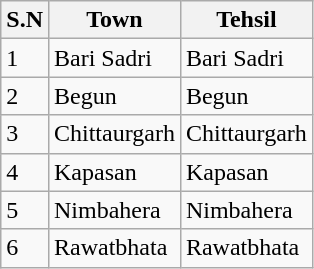<table class="wikitable">
<tr>
<th>S.N</th>
<th>Town</th>
<th>Tehsil</th>
</tr>
<tr>
<td>1</td>
<td>Bari  Sadri</td>
<td>Bari  Sadri</td>
</tr>
<tr>
<td>2</td>
<td>Begun</td>
<td>Begun</td>
</tr>
<tr>
<td>3</td>
<td>Chittaurgarh</td>
<td>Chittaurgarh</td>
</tr>
<tr>
<td>4</td>
<td>Kapasan</td>
<td>Kapasan</td>
</tr>
<tr>
<td>5</td>
<td>Nimbahera</td>
<td>Nimbahera</td>
</tr>
<tr>
<td>6</td>
<td>Rawatbhata</td>
<td>Rawatbhata</td>
</tr>
</table>
